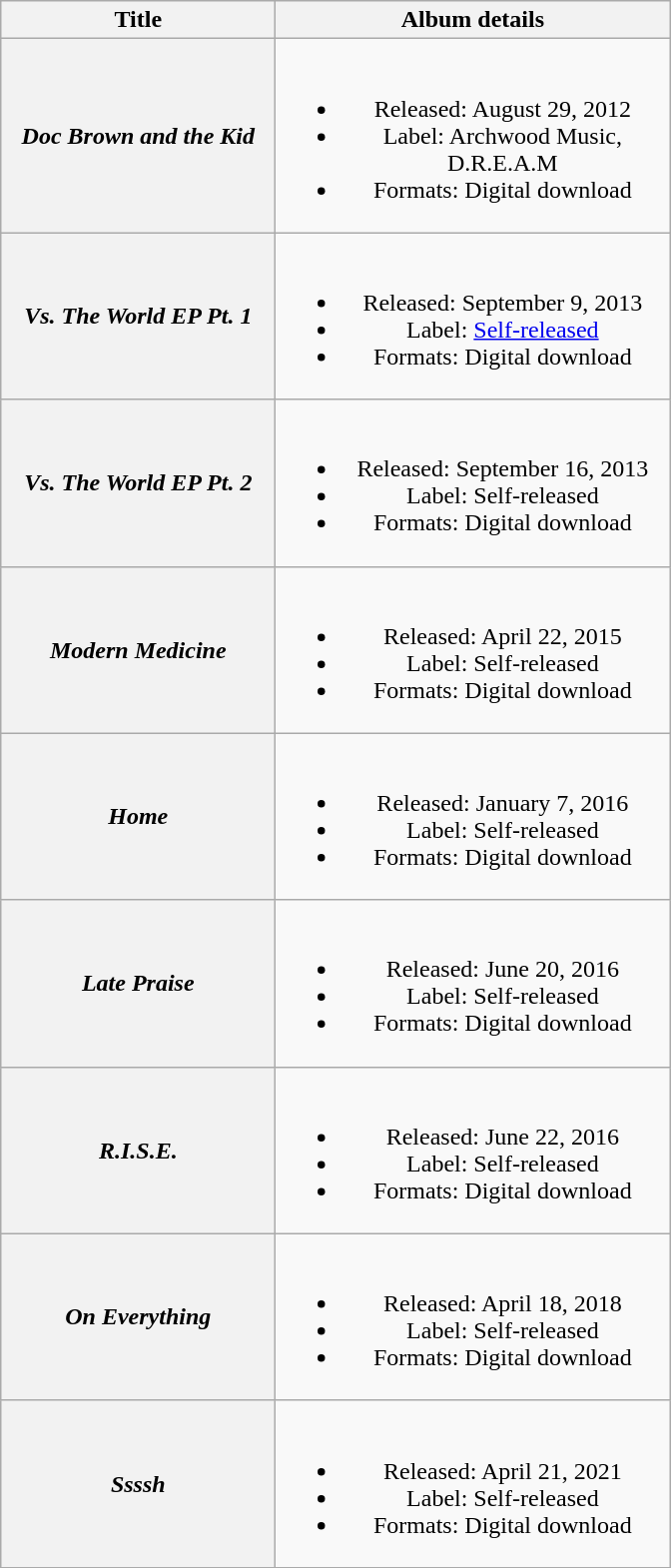<table class="wikitable plainrowheaders" style="text-align:center;">
<tr>
<th scope="col" style="width:11em;">Title</th>
<th scope="col" style="width:16em;">Album details</th>
</tr>
<tr>
<th scope="row"><em>Doc Brown and the Kid</em></th>
<td><br><ul><li>Released: August 29, 2012</li><li>Label: Archwood Music, D.R.E.A.M</li><li>Formats: Digital download</li></ul></td>
</tr>
<tr>
<th scope="row"><em>Vs. The World EP Pt. 1</em></th>
<td><br><ul><li>Released: September 9, 2013</li><li>Label: <a href='#'>Self-released</a></li><li>Formats: Digital download</li></ul></td>
</tr>
<tr>
<th scope="row"><em>Vs. The World EP Pt. 2</em></th>
<td><br><ul><li>Released: September 16, 2013</li><li>Label: Self-released</li><li>Formats: Digital download</li></ul></td>
</tr>
<tr>
<th scope="row"><em>Modern Medicine</em></th>
<td><br><ul><li>Released: April 22, 2015</li><li>Label: Self-released</li><li>Formats: Digital download</li></ul></td>
</tr>
<tr>
<th scope="row"><em>Home</em></th>
<td><br><ul><li>Released: January 7, 2016</li><li>Label: Self-released</li><li>Formats: Digital download</li></ul></td>
</tr>
<tr>
<th scope="row"><em>Late Praise</em></th>
<td><br><ul><li>Released: June 20, 2016</li><li>Label: Self-released</li><li>Formats: Digital download</li></ul></td>
</tr>
<tr>
<th scope="row"><em>R.I.S.E.</em></th>
<td><br><ul><li>Released: June 22, 2016</li><li>Label: Self-released</li><li>Formats: Digital download</li></ul></td>
</tr>
<tr>
<th scope="row"><em>On Everything</em><br></th>
<td><br><ul><li>Released: April 18, 2018</li><li>Label: Self-released</li><li>Formats: Digital download</li></ul></td>
</tr>
<tr>
<th scope="row"><em>Ssssh</em></th>
<td><br><ul><li>Released: April 21, 2021</li><li>Label: Self-released</li><li>Formats: Digital download</li></ul></td>
</tr>
</table>
